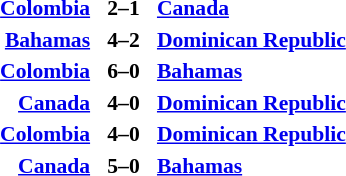<table style=font-size:90% align=center>
<tr>
<td width=20% align=right><strong><a href='#'>Colombia</a></strong></td>
<td align=center><strong>2–1</strong></td>
<td><strong><a href='#'>Canada</a></strong></td>
</tr>
<tr>
<td width=20% align=right><strong><a href='#'>Bahamas</a></strong></td>
<td align=center><strong>4–2</strong></td>
<td><strong><a href='#'>Dominican Republic</a></strong></td>
</tr>
<tr>
<td width=20% align=right><strong><a href='#'>Colombia</a></strong></td>
<td align=center><strong>6–0</strong></td>
<td><strong><a href='#'>Bahamas</a></strong></td>
</tr>
<tr>
<td width=20% align=right><strong><a href='#'>Canada</a></strong></td>
<td align=center><strong>4–0</strong></td>
<td><strong><a href='#'>Dominican Republic</a></strong></td>
</tr>
<tr>
<td width=20% align=right><strong><a href='#'>Colombia</a></strong></td>
<td align=center><strong>4–0</strong></td>
<td><strong><a href='#'>Dominican Republic</a></strong></td>
</tr>
<tr>
<td width=20% align=right><strong><a href='#'>Canada</a></strong></td>
<td align=center><strong>5–0</strong></td>
<td><strong><a href='#'>Bahamas</a></strong></td>
</tr>
</table>
